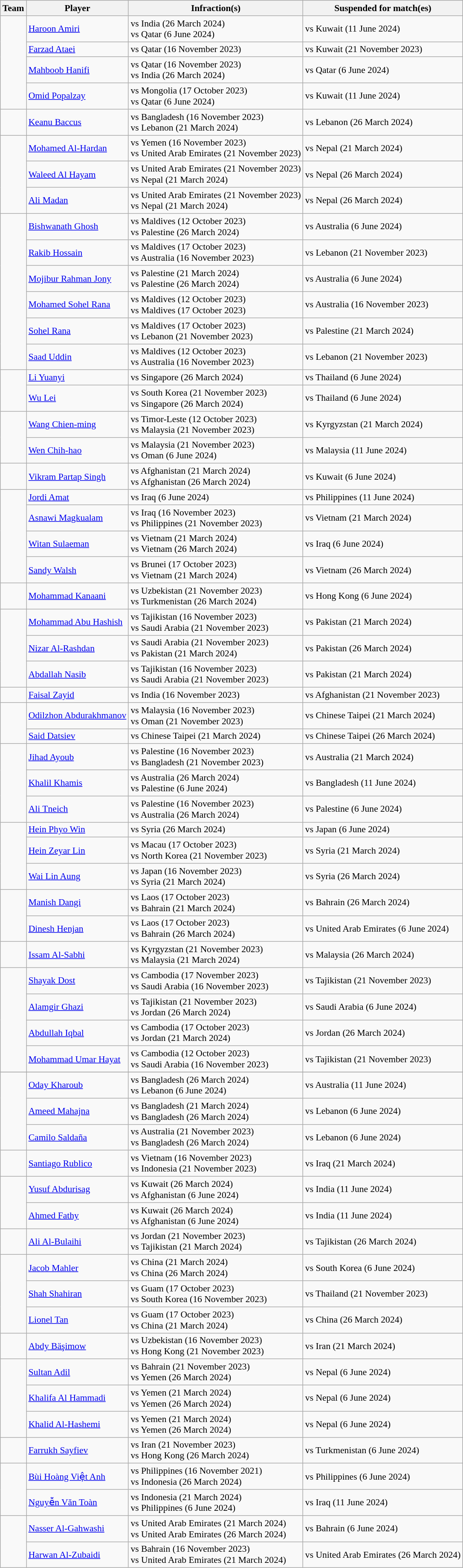<table class="wikitable mw-collapsible mw-collapsed sticky-header" style="font-size:90%">
<tr>
<th>Team</th>
<th>Player</th>
<th>Infraction(s)</th>
<th>Suspended for match(es)</th>
</tr>
<tr>
<td rowspan=4></td>
<td><a href='#'>Haroon Amiri</a></td>
<td> vs India (26 March 2024)<br> vs Qatar (6 June 2024)</td>
<td>vs Kuwait (11 June 2024)</td>
</tr>
<tr>
<td><a href='#'>Farzad Ataei</a></td>
<td> vs Qatar (16 November 2023)</td>
<td>vs Kuwait (21 November 2023)</td>
</tr>
<tr>
<td><a href='#'>Mahboob Hanifi</a></td>
<td> vs Qatar (16 November 2023)<br> vs India (26 March 2024)</td>
<td>vs Qatar (6 June 2024)</td>
</tr>
<tr>
<td><a href='#'>Omid Popalzay</a></td>
<td> vs Mongolia (17 October 2023)<br> vs Qatar (6 June 2024)</td>
<td>vs Kuwait (11 June 2024)</td>
</tr>
<tr>
<td></td>
<td><a href='#'>Keanu Baccus</a></td>
<td> vs Bangladesh (16 November 2023)<br> vs Lebanon (21 March 2024)</td>
<td>vs Lebanon (26 March 2024)</td>
</tr>
<tr>
<td rowspan=3></td>
<td><a href='#'>Mohamed Al-Hardan</a></td>
<td> vs Yemen (16 November 2023)<br> vs United Arab Emirates (21 November 2023)</td>
<td>vs Nepal (21 March 2024)</td>
</tr>
<tr>
<td><a href='#'>Waleed Al Hayam</a></td>
<td> vs United Arab Emirates (21 November 2023)<br> vs Nepal (21 March 2024)</td>
<td>vs Nepal (26 March 2024)</td>
</tr>
<tr>
<td><a href='#'>Ali Madan</a></td>
<td> vs United Arab Emirates (21 November 2023)<br> vs Nepal (21 March 2024)</td>
<td>vs Nepal (26 March 2024)</td>
</tr>
<tr>
<td rowspan=6></td>
<td><a href='#'>Bishwanath Ghosh</a></td>
<td> vs Maldives (12 October 2023)<br> vs Palestine (26 March 2024)</td>
<td>vs Australia (6 June 2024)</td>
</tr>
<tr>
<td><a href='#'>Rakib Hossain</a></td>
<td> vs Maldives (17 October 2023)<br> vs Australia (16 November 2023)</td>
<td>vs Lebanon (21 November 2023)</td>
</tr>
<tr>
<td><a href='#'>Mojibur Rahman Jony</a></td>
<td> vs Palestine (21 March 2024)<br> vs Palestine (26 March 2024)</td>
<td>vs Australia (6 June 2024)</td>
</tr>
<tr>
<td><a href='#'>Mohamed Sohel Rana</a></td>
<td> vs Maldives (12 October 2023)<br> vs Maldives (17 October 2023)</td>
<td>vs Australia (16 November 2023)</td>
</tr>
<tr>
<td><a href='#'>Sohel Rana</a></td>
<td> vs Maldives (17 October 2023)<br> vs Lebanon (21 November 2023)</td>
<td>vs Palestine (21 March 2024)</td>
</tr>
<tr>
<td><a href='#'>Saad Uddin</a></td>
<td> vs Maldives (12 October 2023)<br> vs Australia (16 November 2023)</td>
<td>vs Lebanon (21 November 2023)</td>
</tr>
<tr>
<td rowspan=2></td>
<td><a href='#'>Li Yuanyi</a></td>
<td> vs Singapore (26 March 2024)</td>
<td>vs Thailand (6 June 2024)</td>
</tr>
<tr>
<td><a href='#'>Wu Lei</a></td>
<td> vs South Korea (21 November 2023)<br> vs Singapore (26 March 2024)</td>
<td>vs Thailand (6 June 2024)</td>
</tr>
<tr>
<td rowspan=2></td>
<td><a href='#'>Wang Chien-ming</a></td>
<td> vs Timor-Leste (12 October 2023)<br> vs Malaysia (21 November 2023)</td>
<td>vs Kyrgyzstan (21 March 2024)</td>
</tr>
<tr>
<td><a href='#'>Wen Chih-hao</a></td>
<td> vs Malaysia (21 November 2023)<br> vs Oman (6 June 2024)</td>
<td>vs Malaysia (11 June 2024)</td>
</tr>
<tr>
<td></td>
<td><a href='#'>Vikram Partap Singh</a></td>
<td> vs Afghanistan (21 March 2024)<br> vs Afghanistan (26 March 2024)</td>
<td>vs Kuwait (6 June 2024)</td>
</tr>
<tr>
<td rowspan=4></td>
<td><a href='#'>Jordi Amat</a></td>
<td> vs Iraq (6 June 2024)</td>
<td>vs Philippines (11 June 2024)</td>
</tr>
<tr>
<td><a href='#'>Asnawi Magkualam</a></td>
<td> vs Iraq (16 November 2023)<br> vs Philippines (21 November 2023)</td>
<td>vs Vietnam (21 March 2024)</td>
</tr>
<tr>
<td><a href='#'>Witan Sulaeman</a></td>
<td> vs Vietnam (21 March 2024)<br> vs Vietnam (26 March 2024)</td>
<td>vs Iraq (6 June 2024)</td>
</tr>
<tr>
<td><a href='#'>Sandy Walsh</a></td>
<td> vs Brunei (17 October 2023)<br> vs Vietnam (21 March 2024)</td>
<td>vs Vietnam (26 March 2024)</td>
</tr>
<tr>
<td></td>
<td><a href='#'>Mohammad Kanaani</a></td>
<td> vs Uzbekistan (21 November 2023)<br> vs Turkmenistan (26 March 2024)</td>
<td>vs Hong Kong (6 June 2024)</td>
</tr>
<tr>
<td rowspan=3></td>
<td><a href='#'>Mohammad Abu Hashish</a></td>
<td> vs Tajikistan (16 November 2023)<br> vs Saudi Arabia (21 November 2023)</td>
<td>vs Pakistan (21 March 2024)</td>
</tr>
<tr>
<td><a href='#'>Nizar Al-Rashdan</a></td>
<td> vs Saudi Arabia (21 November 2023)<br> vs Pakistan (21 March 2024)</td>
<td>vs Pakistan (26 March 2024)</td>
</tr>
<tr>
<td><a href='#'>Abdallah Nasib</a></td>
<td> vs Tajikistan (16 November 2023)<br> vs Saudi Arabia (21 November 2023)</td>
<td>vs Pakistan (21 March 2024)</td>
</tr>
<tr>
<td></td>
<td><a href='#'>Faisal Zayid</a></td>
<td> vs India (16 November 2023)</td>
<td>vs Afghanistan (21 November 2023)</td>
</tr>
<tr>
<td rowspan=2></td>
<td><a href='#'>Odilzhon Abdurakhmanov</a></td>
<td> vs Malaysia (16 November 2023)<br> vs Oman (21 November 2023)</td>
<td>vs Chinese Taipei (21 March 2024)</td>
</tr>
<tr>
<td><a href='#'>Said Datsiev</a></td>
<td> vs Chinese Taipei (21 March 2024)</td>
<td>vs Chinese Taipei (26 March 2024)</td>
</tr>
<tr>
<td rowspan=3></td>
<td><a href='#'>Jihad Ayoub</a></td>
<td> vs Palestine (16 November 2023)<br> vs Bangladesh (21 November 2023)</td>
<td>vs Australia (21 March 2024)</td>
</tr>
<tr>
<td><a href='#'>Khalil Khamis</a></td>
<td> vs Australia (26 March 2024)<br> vs Palestine (6 June 2024)</td>
<td>vs Bangladesh (11 June 2024)</td>
</tr>
<tr>
<td><a href='#'>Ali Tneich</a></td>
<td> vs Palestine (16 November 2023)<br> vs Australia (26 March 2024)</td>
<td>vs Palestine (6 June 2024)</td>
</tr>
<tr>
<td rowspan=3></td>
<td><a href='#'>Hein Phyo Win</a></td>
<td> vs Syria (26 March 2024)</td>
<td>vs Japan (6 June 2024)</td>
</tr>
<tr>
<td><a href='#'>Hein Zeyar Lin</a></td>
<td> vs Macau (17 October 2023)<br> vs North Korea (21 November 2023)</td>
<td>vs Syria (21 March 2024)</td>
</tr>
<tr>
<td><a href='#'>Wai Lin Aung</a></td>
<td> vs Japan (16 November 2023)<br> vs Syria (21 March 2024)</td>
<td>vs Syria (26 March 2024)</td>
</tr>
<tr>
<td rowspan=2></td>
<td><a href='#'>Manish Dangi</a></td>
<td> vs Laos (17 October 2023)<br> vs Bahrain (21 March 2024)</td>
<td>vs Bahrain (26 March 2024)</td>
</tr>
<tr>
<td><a href='#'>Dinesh Henjan</a></td>
<td> vs Laos (17 October 2023)<br> vs Bahrain (26 March 2024)</td>
<td>vs United Arab Emirates (6 June 2024)</td>
</tr>
<tr>
<td></td>
<td><a href='#'>Issam Al-Sabhi</a></td>
<td> vs Kyrgyzstan (21 November 2023)<br> vs Malaysia (21 March 2024)</td>
<td>vs Malaysia (26 March 2024)</td>
</tr>
<tr>
<td rowspan=4></td>
<td><a href='#'>Shayak Dost</a></td>
<td> vs Cambodia (17 November 2023)<br> vs Saudi Arabia (16 November 2023)</td>
<td>vs Tajikistan (21 November 2023)</td>
</tr>
<tr>
<td><a href='#'>Alamgir Ghazi</a></td>
<td> vs Tajikistan (21 November 2023)<br> vs Jordan (26 March 2024)</td>
<td>vs Saudi Arabia (6 June 2024)</td>
</tr>
<tr>
<td><a href='#'>Abdullah Iqbal</a></td>
<td> vs Cambodia (17 October 2023)<br> vs Jordan (21 March 2024)</td>
<td>vs Jordan (26 March 2024)</td>
</tr>
<tr>
<td><a href='#'>Mohammad Umar Hayat</a></td>
<td> vs Cambodia (12 October 2023)<br> vs Saudi Arabia (16 November 2023)</td>
<td>vs Tajikistan (21 November 2023)</td>
</tr>
<tr>
</tr>
<tr>
<td rowspan=3></td>
<td><a href='#'>Oday Kharoub</a></td>
<td> vs Bangladesh (26 March 2024)<br> vs Lebanon (6 June 2024)</td>
<td>vs Australia (11 June 2024)</td>
</tr>
<tr>
<td><a href='#'>Ameed Mahajna</a></td>
<td> vs Bangladesh (21 March 2024)<br> vs Bangladesh (26 March 2024)</td>
<td>vs Lebanon (6 June 2024)</td>
</tr>
<tr>
<td><a href='#'>Camilo Saldaña</a></td>
<td> vs Australia (21 November 2023)<br> vs Bangladesh (26 March 2024)</td>
<td>vs Lebanon (6 June 2024)</td>
</tr>
<tr>
<td></td>
<td><a href='#'>Santiago Rublico</a></td>
<td> vs Vietnam (16 November 2023)<br> vs Indonesia (21 November 2023)</td>
<td>vs Iraq (21 March 2024)</td>
</tr>
<tr>
<td rowspan=2></td>
<td><a href='#'>Yusuf Abdurisag</a></td>
<td> vs Kuwait (26 March 2024)<br> vs Afghanistan (6 June 2024)</td>
<td>vs India (11 June 2024)</td>
</tr>
<tr>
<td><a href='#'>Ahmed Fathy</a></td>
<td> vs Kuwait (26 March 2024)<br> vs Afghanistan (6 June 2024)</td>
<td>vs India (11 June 2024)</td>
</tr>
<tr>
<td></td>
<td><a href='#'>Ali Al-Bulaihi</a></td>
<td> vs Jordan (21 November 2023)<br> vs Tajikistan (21 March 2024)</td>
<td>vs Tajikistan (26 March 2024)</td>
</tr>
<tr>
<td rowspan=3></td>
<td><a href='#'>Jacob Mahler</a></td>
<td> vs China (21 March 2024)<br> vs China (26 March 2024)</td>
<td>vs South Korea (6 June 2024)</td>
</tr>
<tr>
<td><a href='#'>Shah Shahiran</a></td>
<td> vs Guam (17 October 2023)<br> vs South Korea (16 November 2023)</td>
<td>vs Thailand (21 November 2023)</td>
</tr>
<tr>
<td><a href='#'>Lionel Tan</a></td>
<td> vs Guam (17 October 2023)<br> vs China (21 March 2024)</td>
<td>vs China (26 March 2024)</td>
</tr>
<tr>
<td></td>
<td><a href='#'>Abdy Bäşimow</a></td>
<td> vs Uzbekistan (16 November 2023)<br> vs Hong Kong (21 November 2023)</td>
<td>vs Iran (21 March 2024)</td>
</tr>
<tr>
<td rowspan=3></td>
<td><a href='#'>Sultan Adil</a></td>
<td> vs Bahrain (21 November 2023)<br> vs Yemen (26 March 2024)</td>
<td>vs Nepal (6 June 2024)</td>
</tr>
<tr>
<td><a href='#'>Khalifa Al Hammadi</a></td>
<td> vs Yemen (21 March 2024)<br> vs Yemen (26 March 2024)</td>
<td>vs Nepal (6 June 2024)</td>
</tr>
<tr>
<td><a href='#'>Khalid Al-Hashemi</a></td>
<td> vs Yemen (21 March 2024)<br> vs Yemen (26 March 2024)</td>
<td>vs Nepal (6 June 2024)</td>
</tr>
<tr>
<td></td>
<td><a href='#'>Farrukh Sayfiev</a></td>
<td> vs Iran (21 November 2023)<br> vs Hong Kong (26 March 2024)</td>
<td>vs Turkmenistan (6 June 2024)</td>
</tr>
<tr>
<td rowspan=2></td>
<td><a href='#'>Bùi Hoàng Việt Anh</a></td>
<td> vs Philippines (16 November 2021)<br> vs Indonesia (26 March 2024)</td>
<td>vs Philippines (6 June 2024)</td>
</tr>
<tr>
<td><a href='#'>Nguyễn Văn Toàn</a></td>
<td> vs Indonesia (21 March 2024)<br> vs Philippines (6 June 2024)</td>
<td>vs Iraq (11 June 2024)</td>
</tr>
<tr>
<td rowspan=2></td>
<td><a href='#'>Nasser Al-Gahwashi</a></td>
<td> vs United Arab Emirates (21 March 2024)<br> vs United Arab Emirates (26 March 2024)</td>
<td>vs Bahrain (6 June 2024)</td>
</tr>
<tr>
<td><a href='#'>Harwan Al-Zubaidi</a></td>
<td> vs Bahrain (16 November 2023)<br> vs United Arab Emirates (21 March 2024)</td>
<td>vs United Arab Emirates (26 March 2024)</td>
</tr>
</table>
